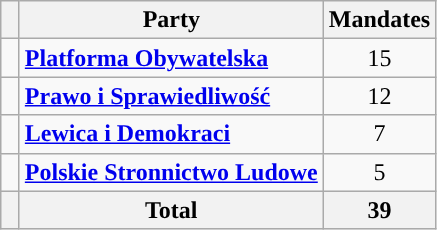<table class="wikitable">
<tr>
<th width=5></th>
<th>Party</th>
<th>Mandates</th>
</tr>
<tr>
<td style="background:"></td>
<td><strong><a href='#'>Platforma Obywatelska</a></strong></td>
<td align="center">15</td>
</tr>
<tr>
<td style="background:"></td>
<td><strong><a href='#'>Prawo i Sprawiedliwość</a></strong></td>
<td align="center">12</td>
</tr>
<tr>
<td style="background:"></td>
<td><strong><a href='#'>Lewica i Demokraci</a></strong></td>
<td align="center">7</td>
</tr>
<tr>
<td style="background:"></td>
<td><strong><a href='#'>Polskie Stronnictwo Ludowe</a></strong></td>
<td align="center">5</td>
</tr>
<tr bgcolor="#ececec">
<th></th>
<th>Total</th>
<th align="center">39</th>
</tr>
</table>
